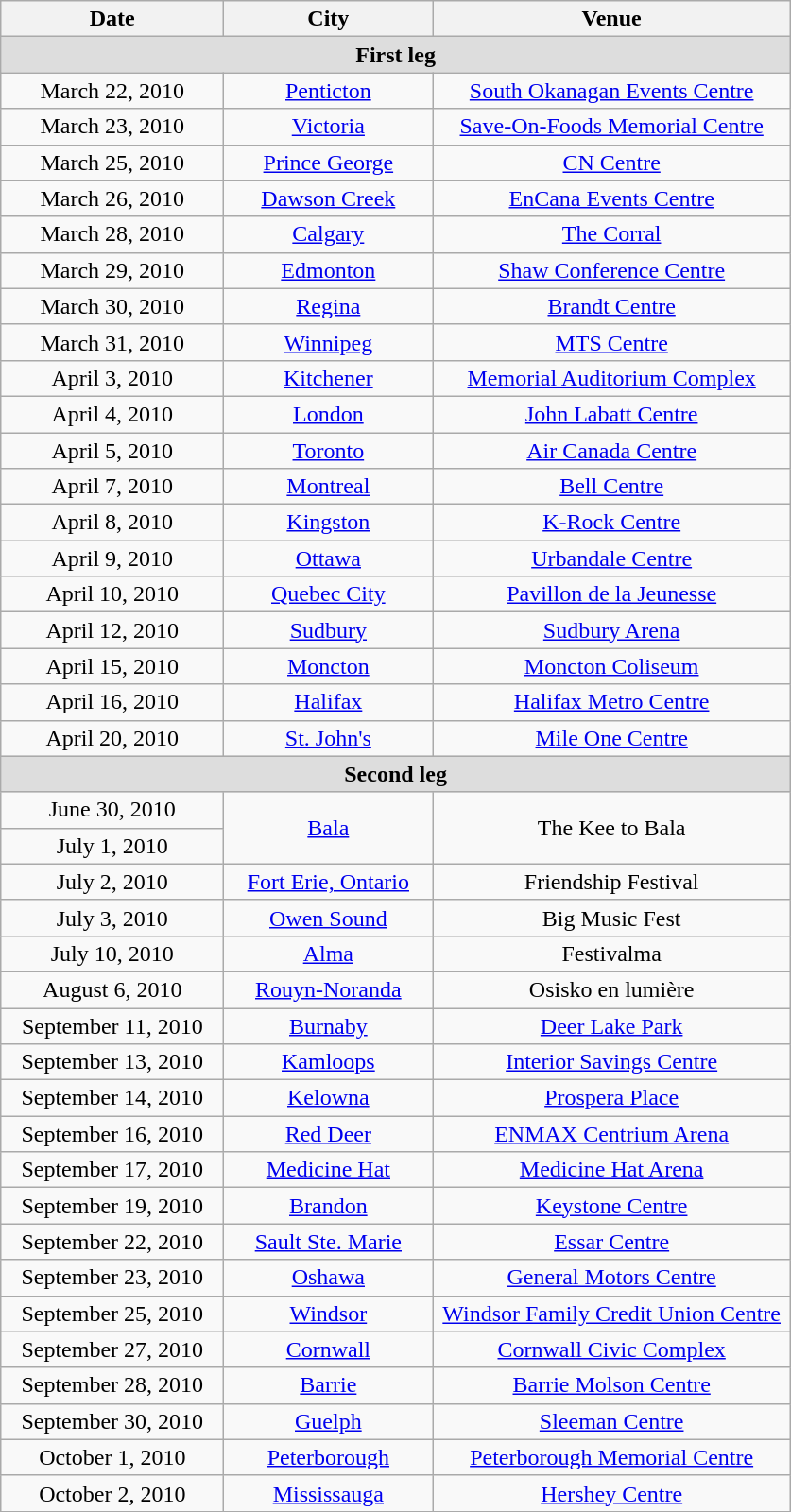<table class="wikitable collapsible collapsed">
<tr ">
<th style="width:150px;">Date</th>
<th style="width:140px;">City</th>
<th style="width:245px;">Venue</th>
</tr>
<tr style="background:#ddd;">
<td colspan="3" style="text-align:center;"><strong>First leg</strong></td>
</tr>
<tr style="text-align:center;">
<td>March 22, 2010</td>
<td><a href='#'>Penticton</a></td>
<td><a href='#'>South Okanagan Events Centre</a></td>
</tr>
<tr>
<td style="text-align:center;">March 23, 2010</td>
<td style="text-align:center;"><a href='#'>Victoria</a></td>
<td style="text-align:center;"><a href='#'>Save-On-Foods Memorial Centre</a></td>
</tr>
<tr>
<td style="text-align:center;">March 25, 2010</td>
<td style="text-align:center;"><a href='#'>Prince George</a></td>
<td style="text-align:center;"><a href='#'>CN Centre</a></td>
</tr>
<tr style="text-align:center;">
<td>March 26, 2010</td>
<td><a href='#'>Dawson Creek</a></td>
<td><a href='#'>EnCana Events Centre</a></td>
</tr>
<tr>
<td style="text-align:center;">March 28, 2010</td>
<td style="text-align:center;"><a href='#'>Calgary</a></td>
<td style="text-align:center;"><a href='#'>The Corral</a></td>
</tr>
<tr style="text-align:center;">
<td>March 29, 2010</td>
<td><a href='#'>Edmonton</a></td>
<td><a href='#'>Shaw Conference Centre</a></td>
</tr>
<tr>
<td style="text-align:center;">March 30, 2010</td>
<td style="text-align:center;"><a href='#'>Regina</a></td>
<td style="text-align:center;"><a href='#'>Brandt Centre</a></td>
</tr>
<tr style="text-align:center;">
<td>March 31, 2010</td>
<td><a href='#'>Winnipeg</a></td>
<td><a href='#'>MTS Centre</a></td>
</tr>
<tr>
<td style="text-align:center;">April 3, 2010</td>
<td style="text-align:center;"><a href='#'>Kitchener</a></td>
<td style="text-align:center;"><a href='#'>Memorial Auditorium Complex</a></td>
</tr>
<tr>
<td style="text-align:center;">April 4, 2010</td>
<td style="text-align:center;"><a href='#'>London</a></td>
<td style="text-align:center;"><a href='#'>John Labatt Centre</a></td>
</tr>
<tr style="text-align:center;">
<td>April 5, 2010</td>
<td><a href='#'>Toronto</a></td>
<td><a href='#'>Air Canada Centre</a></td>
</tr>
<tr style="text-align:center;">
<td>April 7, 2010</td>
<td><a href='#'>Montreal</a></td>
<td><a href='#'>Bell Centre</a></td>
</tr>
<tr>
<td style="text-align:center;">April 8, 2010</td>
<td style="text-align:center;"><a href='#'>Kingston</a></td>
<td style="text-align:center;"><a href='#'>K-Rock Centre</a></td>
</tr>
<tr style="text-align:center;">
<td>April 9, 2010</td>
<td><a href='#'>Ottawa</a></td>
<td><a href='#'>Urbandale Centre</a></td>
</tr>
<tr style="text-align:center;">
<td>April 10, 2010</td>
<td><a href='#'>Quebec City</a></td>
<td><a href='#'>Pavillon de la Jeunesse</a></td>
</tr>
<tr>
<td style="text-align:center;">April 12, 2010</td>
<td style="text-align:center;"><a href='#'>Sudbury</a></td>
<td style="text-align:center;"><a href='#'>Sudbury Arena</a></td>
</tr>
<tr style="text-align:center;">
<td>April 15, 2010</td>
<td><a href='#'>Moncton</a></td>
<td><a href='#'>Moncton Coliseum</a></td>
</tr>
<tr>
<td style="text-align:center;">April 16, 2010</td>
<td style="text-align:center;"><a href='#'>Halifax</a></td>
<td style="text-align:center;"><a href='#'>Halifax Metro Centre</a></td>
</tr>
<tr>
<td style="text-align:center;">April 20, 2010</td>
<td style="text-align:center;"><a href='#'>St. John's</a></td>
<td style="text-align:center;"><a href='#'>Mile One Centre</a></td>
</tr>
<tr style="background:#ddd;">
<td colspan="3" style="text-align:center;"><strong>Second leg</strong></td>
</tr>
<tr>
<td style="text-align:center;">June 30, 2010</td>
<td style="text-align:center;" rowspan="2"><a href='#'>Bala</a></td>
<td style="text-align:center;" rowspan="2">The Kee to Bala</td>
</tr>
<tr>
<td style="text-align:center;">July 1, 2010</td>
</tr>
<tr style="text-align:center;">
<td>July 2, 2010</td>
<td><a href='#'>Fort Erie, Ontario</a></td>
<td>Friendship Festival</td>
</tr>
<tr style="text-align:center;">
<td>July 3, 2010</td>
<td><a href='#'>Owen Sound</a></td>
<td>Big Music Fest</td>
</tr>
<tr>
<td style="text-align:center;">July 10, 2010</td>
<td style="text-align:center;"><a href='#'>Alma</a></td>
<td style="text-align:center;">Festivalma</td>
</tr>
<tr style="text-align:center;">
<td>August 6, 2010</td>
<td><a href='#'>Rouyn-Noranda</a></td>
<td>Osisko en lumière</td>
</tr>
<tr>
<td style="text-align:center;">September 11, 2010</td>
<td style="text-align:center;"><a href='#'>Burnaby</a></td>
<td style="text-align:center;"><a href='#'>Deer Lake Park</a></td>
</tr>
<tr style="text-align:center;">
<td>September 13, 2010</td>
<td><a href='#'>Kamloops</a></td>
<td><a href='#'>Interior Savings Centre</a></td>
</tr>
<tr style="text-align:center;">
<td>September 14, 2010</td>
<td><a href='#'>Kelowna</a></td>
<td><a href='#'>Prospera Place</a></td>
</tr>
<tr>
<td style="text-align:center;">September 16, 2010</td>
<td style="text-align:center;"><a href='#'>Red Deer</a></td>
<td style="text-align:center;"><a href='#'>ENMAX Centrium Arena</a></td>
</tr>
<tr style="text-align:center;">
<td>September 17, 2010</td>
<td><a href='#'>Medicine Hat</a></td>
<td><a href='#'>Medicine Hat Arena</a></td>
</tr>
<tr>
<td style="text-align:center;">September 19, 2010</td>
<td style="text-align:center;"><a href='#'>Brandon</a></td>
<td style="text-align:center;"><a href='#'>Keystone Centre</a></td>
</tr>
<tr>
<td style="text-align:center;">September 22, 2010</td>
<td style="text-align:center;"><a href='#'>Sault Ste. Marie</a></td>
<td style="text-align:center;"><a href='#'>Essar Centre</a></td>
</tr>
<tr style="text-align:center;">
<td>September 23, 2010</td>
<td><a href='#'>Oshawa</a></td>
<td><a href='#'>General Motors Centre</a></td>
</tr>
<tr>
<td style="text-align:center;">September 25, 2010</td>
<td style="text-align:center;"><a href='#'>Windsor</a></td>
<td style="text-align:center;"><a href='#'>Windsor Family Credit Union Centre</a></td>
</tr>
<tr>
<td style="text-align:center;">September 27, 2010</td>
<td style="text-align:center;"><a href='#'>Cornwall</a></td>
<td style="text-align:center;"><a href='#'>Cornwall Civic Complex</a></td>
</tr>
<tr style="text-align:center;">
<td>September 28, 2010</td>
<td><a href='#'>Barrie</a></td>
<td><a href='#'>Barrie Molson Centre</a></td>
</tr>
<tr>
<td style="text-align:center;">September 30, 2010</td>
<td style="text-align:center;"><a href='#'>Guelph</a></td>
<td style="text-align:center;"><a href='#'>Sleeman Centre</a></td>
</tr>
<tr>
<td style="text-align:center;">October 1, 2010</td>
<td style="text-align:center;"><a href='#'>Peterborough</a></td>
<td style="text-align:center;"><a href='#'>Peterborough Memorial Centre</a></td>
</tr>
<tr style="text-align:center;">
<td>October 2, 2010</td>
<td><a href='#'>Mississauga</a></td>
<td><a href='#'>Hershey Centre</a></td>
</tr>
</table>
